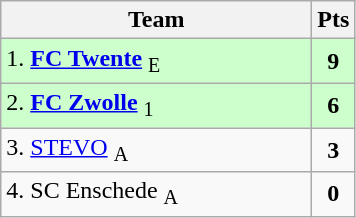<table class="wikitable" style="text-align:center; float:left; margin-right:1em">
<tr>
<th style="width:200px">Team</th>
<th width=20>Pts</th>
</tr>
<tr bgcolor=ccffcc>
<td align=left>1. <strong><a href='#'>FC Twente</a></strong> <sub>E</sub></td>
<td><strong>9</strong></td>
</tr>
<tr bgcolor=ccffcc>
<td align=left>2. <strong><a href='#'>FC Zwolle</a></strong> <sub>1</sub></td>
<td><strong>6</strong></td>
</tr>
<tr>
<td align=left>3. <a href='#'>STEVO</a> <sub>A</sub></td>
<td><strong>3</strong></td>
</tr>
<tr>
<td align=left>4. SC Enschede <sub>A</sub></td>
<td><strong>0</strong></td>
</tr>
</table>
